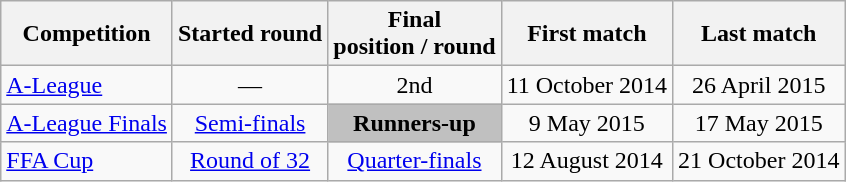<table class="wikitable">
<tr>
<th>Competition</th>
<th>Started round</th>
<th>Final <br>position / round</th>
<th>First match</th>
<th>Last match</th>
</tr>
<tr style="text-align: center">
<td align=left><a href='#'>A-League</a></td>
<td>—</td>
<td>2nd</td>
<td>11 October 2014</td>
<td>26 April 2015</td>
</tr>
<tr style="text-align: center">
<td align=left><a href='#'>A-League Finals</a></td>
<td><a href='#'>Semi-finals</a></td>
<td style="background:silver;"><strong>Runners-up</strong></td>
<td>9 May 2015</td>
<td>17 May 2015</td>
</tr>
<tr style="text-align: center">
<td align=left><a href='#'>FFA Cup</a></td>
<td><a href='#'>Round of 32</a></td>
<td><a href='#'>Quarter-finals</a></td>
<td>12 August 2014</td>
<td>21 October 2014</td>
</tr>
</table>
